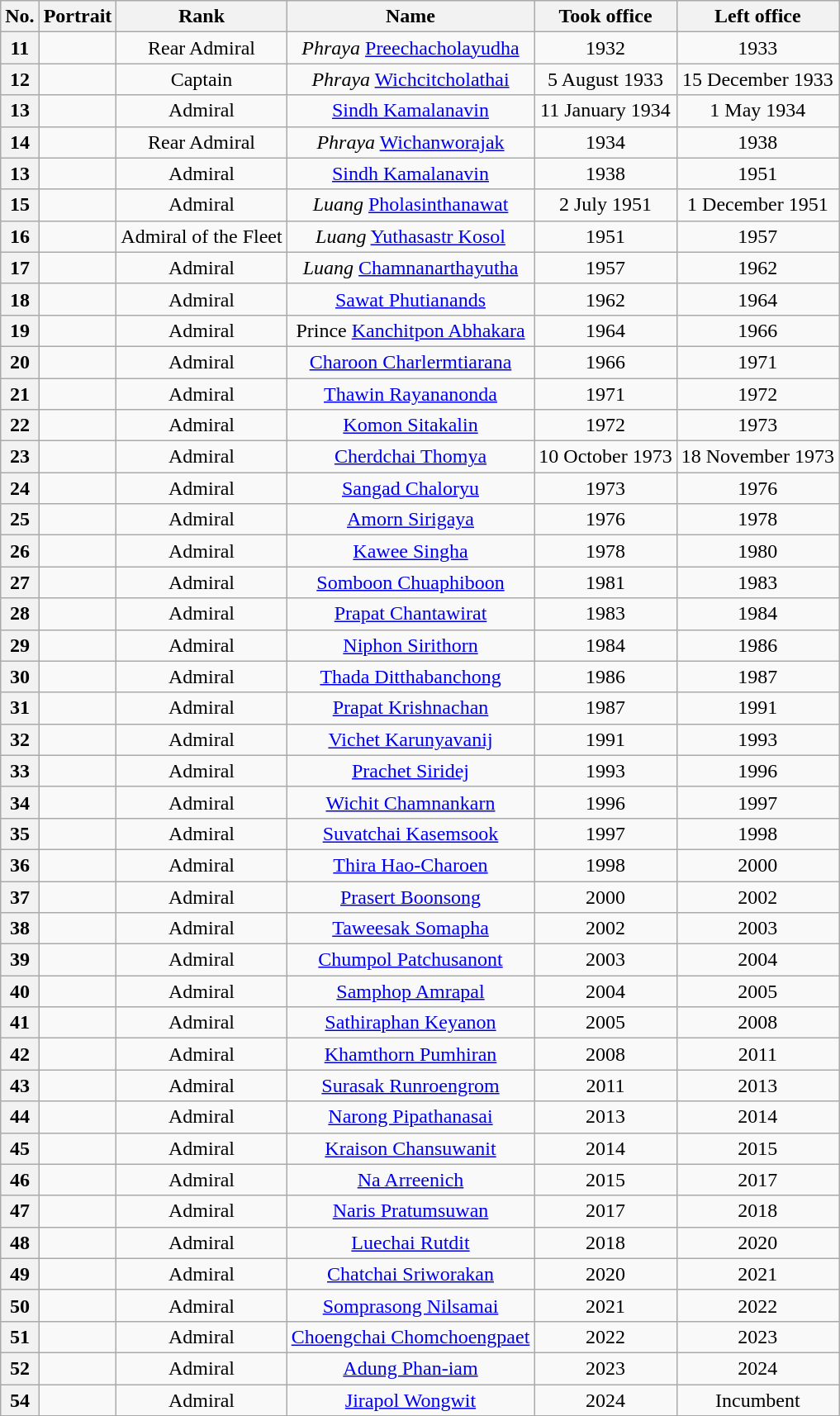<table class="wikitable" style="text-align:center">
<tr>
<th>No.</th>
<th>Portrait</th>
<th>Rank</th>
<th>Name</th>
<th>Took office</th>
<th>Left office</th>
</tr>
<tr>
<th>11</th>
<td></td>
<td>Rear Admiral</td>
<td><em>Phraya</em> <a href='#'>Preechacholayudha</a></td>
<td>1932</td>
<td>1933</td>
</tr>
<tr>
<th>12</th>
<td></td>
<td>Captain</td>
<td><em>Phraya</em> <a href='#'>Wichcitcholathai</a></td>
<td>5 August 1933</td>
<td>15 December 1933</td>
</tr>
<tr>
<th>13<br></th>
<td></td>
<td>Admiral</td>
<td><a href='#'>Sindh Kamalanavin</a></td>
<td>11 January 1934</td>
<td>1 May 1934</td>
</tr>
<tr>
<th>14</th>
<td></td>
<td>Rear Admiral</td>
<td><em>Phraya</em> <a href='#'>Wichanworajak</a></td>
<td>1934</td>
<td>1938</td>
</tr>
<tr>
<th>13<br></th>
<td></td>
<td>Admiral</td>
<td><a href='#'>Sindh Kamalanavin</a></td>
<td>1938</td>
<td>1951</td>
</tr>
<tr>
<th>15</th>
<td></td>
<td>Admiral</td>
<td><em>Luang</em> <a href='#'>Pholasinthanawat</a></td>
<td>2 July 1951</td>
<td>1 December 1951</td>
</tr>
<tr>
<th>16</th>
<td></td>
<td>Admiral of the Fleet</td>
<td><em>Luang</em> <a href='#'>Yuthasastr Kosol</a></td>
<td>1951</td>
<td>1957</td>
</tr>
<tr>
<th>17</th>
<td></td>
<td>Admiral</td>
<td><em>Luang</em> <a href='#'>Chamnanarthayutha</a></td>
<td>1957</td>
<td>1962</td>
</tr>
<tr>
<th>18</th>
<td></td>
<td>Admiral</td>
<td><a href='#'>Sawat Phutianands</a></td>
<td>1962</td>
<td>1964</td>
</tr>
<tr>
<th>19</th>
<td></td>
<td>Admiral</td>
<td>Prince <a href='#'>Kanchitpon Abhakara</a></td>
<td>1964</td>
<td>1966</td>
</tr>
<tr>
<th>20</th>
<td></td>
<td>Admiral</td>
<td><a href='#'>Charoon Charlermtiarana</a></td>
<td>1966</td>
<td>1971</td>
</tr>
<tr>
<th>21</th>
<td></td>
<td>Admiral</td>
<td><a href='#'>Thawin Rayananonda</a></td>
<td>1971</td>
<td>1972</td>
</tr>
<tr>
<th>22</th>
<td></td>
<td>Admiral</td>
<td><a href='#'>Komon Sitakalin</a></td>
<td>1972</td>
<td>1973</td>
</tr>
<tr>
<th>23</th>
<td></td>
<td>Admiral</td>
<td><a href='#'>Cherdchai Thomya</a></td>
<td>10 October 1973</td>
<td>18 November 1973</td>
</tr>
<tr>
<th>24</th>
<td></td>
<td>Admiral</td>
<td><a href='#'>Sangad Chaloryu</a></td>
<td>1973</td>
<td>1976</td>
</tr>
<tr>
<th>25</th>
<td></td>
<td>Admiral</td>
<td><a href='#'>Amorn Sirigaya</a></td>
<td>1976</td>
<td>1978</td>
</tr>
<tr>
<th>26</th>
<td></td>
<td>Admiral</td>
<td><a href='#'>Kawee Singha</a></td>
<td>1978</td>
<td>1980</td>
</tr>
<tr>
<th>27</th>
<td></td>
<td>Admiral</td>
<td><a href='#'>Somboon Chuaphiboon</a></td>
<td>1981</td>
<td>1983</td>
</tr>
<tr>
<th>28</th>
<td></td>
<td>Admiral</td>
<td><a href='#'>Prapat Chantawirat</a></td>
<td>1983</td>
<td>1984</td>
</tr>
<tr>
<th>29</th>
<td></td>
<td>Admiral</td>
<td><a href='#'>Niphon Sirithorn</a></td>
<td>1984</td>
<td>1986</td>
</tr>
<tr>
<th>30</th>
<td></td>
<td>Admiral</td>
<td><a href='#'>Thada Ditthabanchong</a></td>
<td>1986</td>
<td>1987</td>
</tr>
<tr>
<th>31</th>
<td></td>
<td>Admiral</td>
<td><a href='#'>Prapat Krishnachan</a></td>
<td>1987</td>
<td>1991</td>
</tr>
<tr>
<th>32</th>
<td></td>
<td>Admiral</td>
<td><a href='#'>Vichet Karunyavanij</a></td>
<td>1991</td>
<td>1993</td>
</tr>
<tr>
<th>33</th>
<td></td>
<td>Admiral</td>
<td><a href='#'>Prachet Siridej</a></td>
<td>1993</td>
<td>1996</td>
</tr>
<tr>
<th>34</th>
<td></td>
<td>Admiral</td>
<td><a href='#'>Wichit Chamnankarn</a></td>
<td>1996</td>
<td>1997</td>
</tr>
<tr>
<th>35</th>
<td></td>
<td>Admiral</td>
<td><a href='#'>Suvatchai Kasemsook</a></td>
<td>1997</td>
<td>1998</td>
</tr>
<tr>
<th>36</th>
<td></td>
<td>Admiral</td>
<td><a href='#'>Thira Hao-Charoen</a></td>
<td>1998</td>
<td>2000</td>
</tr>
<tr>
<th>37</th>
<td></td>
<td>Admiral</td>
<td><a href='#'>Prasert Boonsong</a></td>
<td>2000</td>
<td>2002</td>
</tr>
<tr>
<th>38</th>
<td></td>
<td>Admiral</td>
<td><a href='#'>Taweesak Somapha</a></td>
<td>2002</td>
<td>2003</td>
</tr>
<tr>
<th>39</th>
<td></td>
<td>Admiral</td>
<td><a href='#'>Chumpol Patchusanont</a></td>
<td>2003</td>
<td>2004</td>
</tr>
<tr>
<th>40</th>
<td></td>
<td>Admiral</td>
<td><a href='#'>Samphop Amrapal</a></td>
<td>2004</td>
<td>2005</td>
</tr>
<tr>
<th>41</th>
<td></td>
<td>Admiral</td>
<td><a href='#'>Sathiraphan Keyanon</a></td>
<td>2005</td>
<td>2008</td>
</tr>
<tr>
<th>42</th>
<td></td>
<td>Admiral</td>
<td><a href='#'>Khamthorn Pumhiran</a></td>
<td>2008</td>
<td>2011</td>
</tr>
<tr>
<th>43</th>
<td></td>
<td>Admiral</td>
<td><a href='#'>Surasak Runroengrom</a></td>
<td>2011</td>
<td>2013</td>
</tr>
<tr>
<th>44</th>
<td></td>
<td>Admiral</td>
<td><a href='#'>Narong Pipathanasai</a></td>
<td>2013</td>
<td>2014</td>
</tr>
<tr>
<th>45</th>
<td></td>
<td>Admiral</td>
<td><a href='#'>Kraison Chansuwanit</a></td>
<td>2014</td>
<td>2015</td>
</tr>
<tr>
<th>46</th>
<td></td>
<td>Admiral</td>
<td><a href='#'>Na Arreenich</a></td>
<td>2015</td>
<td>2017</td>
</tr>
<tr>
<th>47</th>
<td></td>
<td>Admiral</td>
<td><a href='#'>Naris Pratumsuwan</a></td>
<td>2017</td>
<td>2018</td>
</tr>
<tr>
<th>48</th>
<td></td>
<td>Admiral</td>
<td><a href='#'>Luechai Rutdit</a></td>
<td>2018</td>
<td>2020</td>
</tr>
<tr>
<th>49</th>
<td></td>
<td>Admiral</td>
<td><a href='#'>Chatchai Sriworakan</a></td>
<td>2020</td>
<td>2021</td>
</tr>
<tr>
<th>50</th>
<td></td>
<td>Admiral</td>
<td><a href='#'>Somprasong Nilsamai</a></td>
<td>2021</td>
<td>2022</td>
</tr>
<tr>
<th>51</th>
<td></td>
<td>Admiral</td>
<td><a href='#'>Choengchai Chomchoengpaet</a></td>
<td>2022</td>
<td>2023</td>
</tr>
<tr>
<th>52</th>
<td></td>
<td>Admiral</td>
<td><a href='#'>Adung Phan-iam</a></td>
<td>2023</td>
<td>2024</td>
</tr>
<tr>
<th>54</th>
<td></td>
<td>Admiral</td>
<td><a href='#'>Jirapol Wongwit</a></td>
<td>2024</td>
<td>Incumbent</td>
</tr>
</table>
